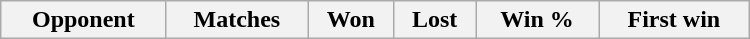<table class="wikitable" style="text-align: center; width: 500px;">
<tr>
<th>Opponent</th>
<th>Matches</th>
<th>Won</th>
<th>Lost</th>
<th>Win %</th>
<th>First win</th>
</tr>
</table>
